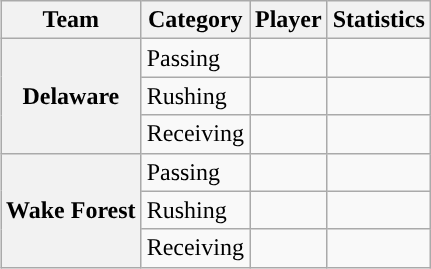<table class="wikitable" style="float:right">
<tr>
<th>Team</th>
<th>Category</th>
<th>Player</th>
<th>Statistics</th>
</tr>
<tr>
<th rowspan=3>Delaware</th>
<td>Passing</td>
<td></td>
<td></td>
</tr>
<tr>
<td>Rushing</td>
<td></td>
<td></td>
</tr>
<tr>
<td>Receiving</td>
<td></td>
<td></td>
</tr>
<tr>
<th rowspan=3>Wake Forest</th>
<td>Passing</td>
<td></td>
<td></td>
</tr>
<tr>
<td>Rushing</td>
<td></td>
<td></td>
</tr>
<tr>
<td>Receiving</td>
<td></td>
<td></td>
</tr>
</table>
